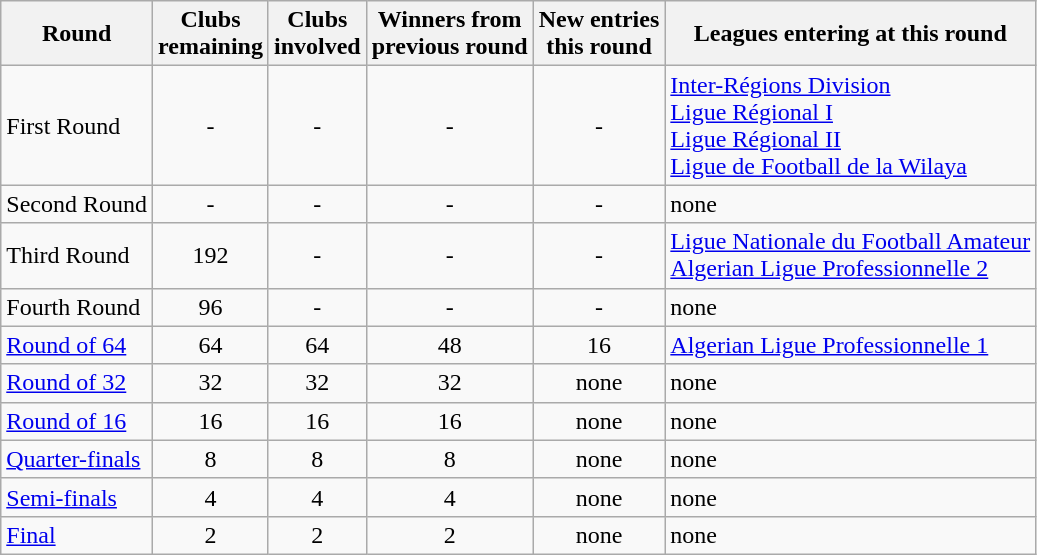<table class="wikitable">
<tr>
<th>Round</th>
<th>Clubs<br>remaining</th>
<th>Clubs<br>involved</th>
<th>Winners from<br>previous round</th>
<th>New entries<br>this round</th>
<th>Leagues entering at this round</th>
</tr>
<tr>
<td>First Round</td>
<td style="text-align:center;">-</td>
<td style="text-align:center;">-</td>
<td style="text-align:center;">-</td>
<td style="text-align:center;">-</td>
<td><a href='#'>Inter-Régions Division</a><br><a href='#'>Ligue Régional I</a><br><a href='#'>Ligue Régional II</a><br><a href='#'>Ligue de Football de la Wilaya</a></td>
</tr>
<tr>
<td>Second Round</td>
<td style="text-align:center;">-</td>
<td style="text-align:center;">-</td>
<td style="text-align:center;">-</td>
<td style="text-align:center;">-</td>
<td>none</td>
</tr>
<tr>
<td>Third Round</td>
<td style="text-align:center;">192</td>
<td style="text-align:center;">-</td>
<td style="text-align:center;">-</td>
<td style="text-align:center;">-</td>
<td><a href='#'>Ligue Nationale du Football Amateur</a><br><a href='#'>Algerian Ligue Professionnelle 2</a></td>
</tr>
<tr>
<td>Fourth Round</td>
<td style="text-align:center;">96</td>
<td style="text-align:center;">-</td>
<td style="text-align:center;">-</td>
<td style="text-align:center;">-</td>
<td>none</td>
</tr>
<tr>
<td><a href='#'>Round of 64</a></td>
<td style="text-align:center;">64</td>
<td style="text-align:center;">64</td>
<td style="text-align:center;">48</td>
<td style="text-align:center;">16</td>
<td><a href='#'>Algerian Ligue Professionnelle 1</a></td>
</tr>
<tr>
<td><a href='#'>Round of 32</a></td>
<td style="text-align:center;">32</td>
<td style="text-align:center;">32</td>
<td style="text-align:center;">32</td>
<td style="text-align:center;">none</td>
<td>none</td>
</tr>
<tr>
<td><a href='#'>Round of 16</a></td>
<td style="text-align:center;">16</td>
<td style="text-align:center;">16</td>
<td style="text-align:center;">16</td>
<td style="text-align:center;">none</td>
<td>none</td>
</tr>
<tr>
<td><a href='#'>Quarter-finals</a></td>
<td style="text-align:center;">8</td>
<td style="text-align:center;">8</td>
<td style="text-align:center;">8</td>
<td style="text-align:center;">none</td>
<td>none</td>
</tr>
<tr>
<td><a href='#'>Semi-finals</a></td>
<td style="text-align:center;">4</td>
<td style="text-align:center;">4</td>
<td style="text-align:center;">4</td>
<td style="text-align:center;">none</td>
<td>none</td>
</tr>
<tr>
<td><a href='#'>Final</a></td>
<td style="text-align:center;">2</td>
<td style="text-align:center;">2</td>
<td style="text-align:center;">2</td>
<td style="text-align:center;">none</td>
<td>none</td>
</tr>
</table>
